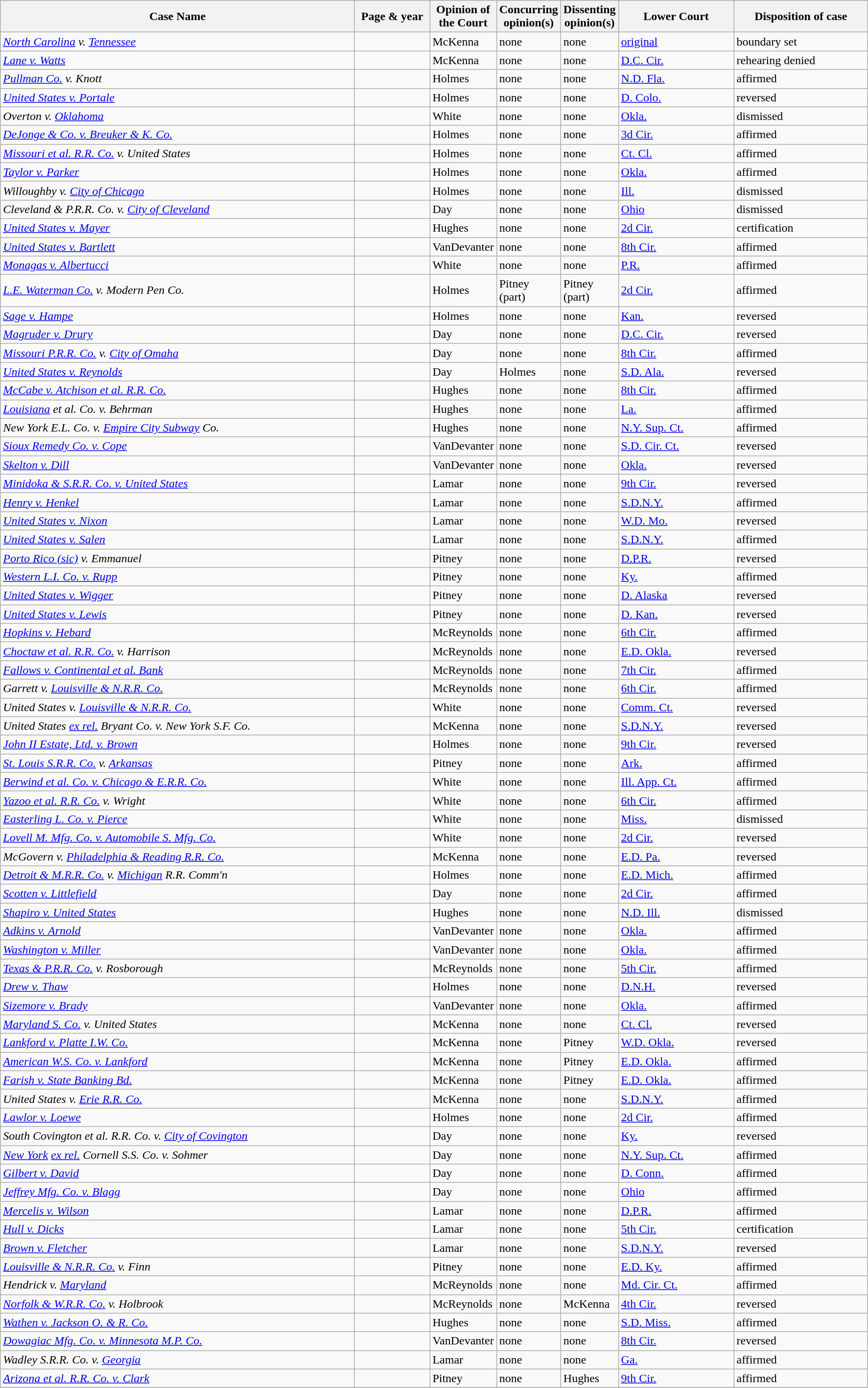<table class="wikitable sortable">
<tr>
<th scope="col" style="width: 475px;">Case Name</th>
<th scope="col" style="width: 95px;">Page & year</th>
<th scope="col" style="width: 10px;">Opinion of the Court</th>
<th scope="col" style="width: 10px;">Concurring opinion(s)</th>
<th scope="col" style="width: 10px;">Dissenting opinion(s)</th>
<th scope="col" style="width: 150px;">Lower Court</th>
<th scope="col" style="width: 175px;">Disposition of case</th>
</tr>
<tr>
<td><em><a href='#'>North Carolina</a> v. <a href='#'>Tennessee</a></em></td>
<td align="right"></td>
<td>McKenna</td>
<td>none</td>
<td>none</td>
<td><a href='#'>original</a></td>
<td>boundary set</td>
</tr>
<tr>
<td><em><a href='#'>Lane v. Watts</a></em></td>
<td align="right"></td>
<td>McKenna</td>
<td>none</td>
<td>none</td>
<td><a href='#'>D.C. Cir.</a></td>
<td>rehearing denied</td>
</tr>
<tr>
<td><em><a href='#'>Pullman Co.</a> v. Knott</em></td>
<td align="right"></td>
<td>Holmes</td>
<td>none</td>
<td>none</td>
<td><a href='#'>N.D. Fla.</a></td>
<td>affirmed</td>
</tr>
<tr>
<td><em><a href='#'>United States v. Portale</a></em></td>
<td align="right"></td>
<td>Holmes</td>
<td>none</td>
<td>none</td>
<td><a href='#'>D. Colo.</a></td>
<td>reversed</td>
</tr>
<tr>
<td><em>Overton v. <a href='#'>Oklahoma</a></em></td>
<td align="right"></td>
<td>White</td>
<td>none</td>
<td>none</td>
<td><a href='#'>Okla.</a></td>
<td>dismissed</td>
</tr>
<tr>
<td><em><a href='#'>DeJonge & Co. v. Breuker & K. Co.</a></em></td>
<td align="right"></td>
<td>Holmes</td>
<td>none</td>
<td>none</td>
<td><a href='#'>3d Cir.</a></td>
<td>affirmed</td>
</tr>
<tr>
<td><em><a href='#'>Missouri et al. R.R. Co.</a> v. United States</em></td>
<td align="right"></td>
<td>Holmes</td>
<td>none</td>
<td>none</td>
<td><a href='#'>Ct. Cl.</a></td>
<td>affirmed</td>
</tr>
<tr>
<td><em><a href='#'>Taylor v. Parker</a></em></td>
<td align="right"></td>
<td>Holmes</td>
<td>none</td>
<td>none</td>
<td><a href='#'>Okla.</a></td>
<td>affirmed</td>
</tr>
<tr>
<td><em>Willoughby v. <a href='#'>City of Chicago</a></em></td>
<td align="right"></td>
<td>Holmes</td>
<td>none</td>
<td>none</td>
<td><a href='#'>Ill.</a></td>
<td>dismissed</td>
</tr>
<tr>
<td><em>Cleveland & P.R.R. Co. v. <a href='#'>City of Cleveland</a></em></td>
<td align="right"></td>
<td>Day</td>
<td>none</td>
<td>none</td>
<td><a href='#'>Ohio</a></td>
<td>dismissed</td>
</tr>
<tr>
<td><em><a href='#'>United States v. Mayer</a></em></td>
<td align="right"></td>
<td>Hughes</td>
<td>none</td>
<td>none</td>
<td><a href='#'>2d Cir.</a></td>
<td>certification</td>
</tr>
<tr>
<td><em><a href='#'>United States v. Bartlett</a></em></td>
<td align="right"></td>
<td>VanDevanter</td>
<td>none</td>
<td>none</td>
<td><a href='#'>8th Cir.</a></td>
<td>affirmed</td>
</tr>
<tr>
<td><em><a href='#'>Monagas v. Albertucci</a></em></td>
<td align="right"></td>
<td>White</td>
<td>none</td>
<td>none</td>
<td><a href='#'>P.R.</a></td>
<td>affirmed</td>
</tr>
<tr>
<td><em><a href='#'>L.E. Waterman Co.</a> v. Modern Pen Co.</em></td>
<td align="right"></td>
<td>Holmes</td>
<td>Pitney (part)</td>
<td>Pitney (part)</td>
<td><a href='#'>2d Cir.</a></td>
<td>affirmed</td>
</tr>
<tr>
<td><em><a href='#'>Sage v. Hampe</a></em></td>
<td align="right"></td>
<td>Holmes</td>
<td>none</td>
<td>none</td>
<td><a href='#'>Kan.</a></td>
<td>reversed</td>
</tr>
<tr>
<td><em><a href='#'>Magruder v. Drury</a></em></td>
<td align="right"></td>
<td>Day</td>
<td>none</td>
<td>none</td>
<td><a href='#'>D.C. Cir.</a></td>
<td>reversed</td>
</tr>
<tr>
<td><em><a href='#'>Missouri P.R.R. Co.</a> v. <a href='#'>City of Omaha</a></em></td>
<td align="right"></td>
<td>Day</td>
<td>none</td>
<td>none</td>
<td><a href='#'>8th Cir.</a></td>
<td>affirmed</td>
</tr>
<tr>
<td><em><a href='#'>United States v. Reynolds</a></em></td>
<td align="right"></td>
<td>Day</td>
<td>Holmes</td>
<td>none</td>
<td><a href='#'>S.D. Ala.</a></td>
<td>reversed</td>
</tr>
<tr>
<td><em><a href='#'>McCabe v. Atchison et al. R.R. Co.</a></em></td>
<td align="right"></td>
<td>Hughes</td>
<td>none</td>
<td>none</td>
<td><a href='#'>8th Cir.</a></td>
<td>affirmed</td>
</tr>
<tr>
<td><em><a href='#'>Louisiana</a> et al. Co. v. Behrman</em></td>
<td align="right"></td>
<td>Hughes</td>
<td>none</td>
<td>none</td>
<td><a href='#'>La.</a></td>
<td>affirmed</td>
</tr>
<tr>
<td><em>New York E.L. Co. v. <a href='#'>Empire City Subway</a> Co.</em></td>
<td align="right"></td>
<td>Hughes</td>
<td>none</td>
<td>none</td>
<td><a href='#'>N.Y. Sup. Ct.</a></td>
<td>affirmed</td>
</tr>
<tr>
<td><em><a href='#'>Sioux Remedy Co. v. Cope</a></em></td>
<td align="right"></td>
<td>VanDevanter</td>
<td>none</td>
<td>none</td>
<td><a href='#'>S.D. Cir. Ct.</a></td>
<td>reversed</td>
</tr>
<tr>
<td><em><a href='#'>Skelton v. Dill</a></em></td>
<td align="right"></td>
<td>VanDevanter</td>
<td>none</td>
<td>none</td>
<td><a href='#'>Okla.</a></td>
<td>reversed</td>
</tr>
<tr>
<td><em><a href='#'>Minidoka & S.R.R. Co. v. United States</a></em></td>
<td align="right"></td>
<td>Lamar</td>
<td>none</td>
<td>none</td>
<td><a href='#'>9th Cir.</a></td>
<td>reversed</td>
</tr>
<tr>
<td><em><a href='#'>Henry v. Henkel</a></em></td>
<td align="right"></td>
<td>Lamar</td>
<td>none</td>
<td>none</td>
<td><a href='#'>S.D.N.Y.</a></td>
<td>affirmed</td>
</tr>
<tr>
<td><em><a href='#'>United States v. Nixon</a></em></td>
<td align="right"></td>
<td>Lamar</td>
<td>none</td>
<td>none</td>
<td><a href='#'>W.D. Mo.</a></td>
<td>reversed</td>
</tr>
<tr>
<td><em><a href='#'>United States v. Salen</a></em></td>
<td align="right"></td>
<td>Lamar</td>
<td>none</td>
<td>none</td>
<td><a href='#'>S.D.N.Y.</a></td>
<td>affirmed</td>
</tr>
<tr>
<td><em><a href='#'>Porto Rico (sic)</a> v. Emmanuel</em></td>
<td align="right"></td>
<td>Pitney</td>
<td>none</td>
<td>none</td>
<td><a href='#'>D.P.R.</a></td>
<td>reversed</td>
</tr>
<tr>
<td><em><a href='#'>Western L.I. Co. v. Rupp</a></em></td>
<td align="right"></td>
<td>Pitney</td>
<td>none</td>
<td>none</td>
<td><a href='#'>Ky.</a></td>
<td>affirmed</td>
</tr>
<tr>
<td><em><a href='#'>United States v. Wigger</a></em></td>
<td align="right"></td>
<td>Pitney</td>
<td>none</td>
<td>none</td>
<td><a href='#'>D. Alaska</a></td>
<td>reversed</td>
</tr>
<tr>
<td><em><a href='#'>United States v. Lewis</a></em></td>
<td align="right"></td>
<td>Pitney</td>
<td>none</td>
<td>none</td>
<td><a href='#'>D. Kan.</a></td>
<td>reversed</td>
</tr>
<tr>
<td><em><a href='#'>Hopkins v. Hebard</a></em></td>
<td align="right"></td>
<td>McReynolds</td>
<td>none</td>
<td>none</td>
<td><a href='#'>6th Cir.</a></td>
<td>affirmed</td>
</tr>
<tr>
<td><em><a href='#'>Choctaw et al. R.R. Co.</a> v. Harrison</em></td>
<td align="right"></td>
<td>McReynolds</td>
<td>none</td>
<td>none</td>
<td><a href='#'>E.D. Okla.</a></td>
<td>reversed</td>
</tr>
<tr>
<td><em><a href='#'>Fallows v. Continental et al. Bank</a></em></td>
<td align="right"></td>
<td>McReynolds</td>
<td>none</td>
<td>none</td>
<td><a href='#'>7th Cir.</a></td>
<td>affirmed</td>
</tr>
<tr>
<td><em>Garrett v. <a href='#'>Louisville & N.R.R. Co.</a></em></td>
<td align="right"></td>
<td>McReynolds</td>
<td>none</td>
<td>none</td>
<td><a href='#'>6th Cir.</a></td>
<td>affirmed</td>
</tr>
<tr>
<td><em>United States v. <a href='#'>Louisville & N.R.R. Co.</a></em></td>
<td align="right"></td>
<td>White</td>
<td>none</td>
<td>none</td>
<td><a href='#'>Comm. Ct.</a></td>
<td>reversed</td>
</tr>
<tr>
<td><em>United States <a href='#'>ex rel.</a> Bryant Co. v. New York S.F. Co.</em></td>
<td align="right"></td>
<td>McKenna</td>
<td>none</td>
<td>none</td>
<td><a href='#'>S.D.N.Y.</a></td>
<td>reversed</td>
</tr>
<tr>
<td><em><a href='#'>John II Estate, Ltd. v. Brown</a></em></td>
<td align="right"></td>
<td>Holmes</td>
<td>none</td>
<td>none</td>
<td><a href='#'>9th Cir.</a></td>
<td>reversed</td>
</tr>
<tr>
<td><em><a href='#'>St. Louis S.R.R. Co.</a> v. <a href='#'>Arkansas</a></em></td>
<td align="right"></td>
<td>Pitney</td>
<td>none</td>
<td>none</td>
<td><a href='#'>Ark.</a></td>
<td>affirmed</td>
</tr>
<tr>
<td><em><a href='#'>Berwind et al. Co. v. Chicago & E.R.R. Co.</a></em></td>
<td align="right"></td>
<td>White</td>
<td>none</td>
<td>none</td>
<td><a href='#'>Ill. App. Ct.</a></td>
<td>affirmed</td>
</tr>
<tr>
<td><em><a href='#'>Yazoo et al. R.R. Co.</a> v. Wright</em></td>
<td align="right"></td>
<td>White</td>
<td>none</td>
<td>none</td>
<td><a href='#'>6th Cir.</a></td>
<td>affirmed</td>
</tr>
<tr>
<td><em><a href='#'>Easterling L. Co. v. Pierce</a></em></td>
<td align="right"></td>
<td>White</td>
<td>none</td>
<td>none</td>
<td><a href='#'>Miss.</a></td>
<td>dismissed</td>
</tr>
<tr>
<td><em><a href='#'>Lovell M. Mfg. Co. v. Automobile S. Mfg. Co.</a></em></td>
<td align="right"></td>
<td>White</td>
<td>none</td>
<td>none</td>
<td><a href='#'>2d Cir.</a></td>
<td>reversed</td>
</tr>
<tr>
<td><em>McGovern v. <a href='#'>Philadelphia & Reading R.R. Co.</a></em></td>
<td align="right"></td>
<td>McKenna</td>
<td>none</td>
<td>none</td>
<td><a href='#'>E.D. Pa.</a></td>
<td>reversed</td>
</tr>
<tr>
<td><em><a href='#'>Detroit & M.R.R. Co.</a> v. <a href='#'>Michigan</a> R.R. Comm'n</em></td>
<td align="right"></td>
<td>Holmes</td>
<td>none</td>
<td>none</td>
<td><a href='#'>E.D. Mich.</a></td>
<td>affirmed</td>
</tr>
<tr>
<td><em><a href='#'>Scotten v. Littlefield</a></em></td>
<td align="right"></td>
<td>Day</td>
<td>none</td>
<td>none</td>
<td><a href='#'>2d Cir.</a></td>
<td>affirmed</td>
</tr>
<tr>
<td><em><a href='#'>Shapiro v. United States</a></em></td>
<td align="right"></td>
<td>Hughes</td>
<td>none</td>
<td>none</td>
<td><a href='#'>N.D. Ill.</a></td>
<td>dismissed</td>
</tr>
<tr>
<td><em><a href='#'>Adkins v. Arnold</a></em></td>
<td align="right"></td>
<td>VanDevanter</td>
<td>none</td>
<td>none</td>
<td><a href='#'>Okla.</a></td>
<td>affirmed</td>
</tr>
<tr>
<td><em><a href='#'>Washington v. Miller</a></em></td>
<td align="right"></td>
<td>VanDevanter</td>
<td>none</td>
<td>none</td>
<td><a href='#'>Okla.</a></td>
<td>affirmed</td>
</tr>
<tr>
<td><em><a href='#'>Texas & P.R.R. Co.</a> v. Rosborough</em></td>
<td align="right"></td>
<td>McReynolds</td>
<td>none</td>
<td>none</td>
<td><a href='#'>5th Cir.</a></td>
<td>affirmed</td>
</tr>
<tr>
<td><em><a href='#'>Drew v. Thaw</a></em></td>
<td align="right"></td>
<td>Holmes</td>
<td>none</td>
<td>none</td>
<td><a href='#'>D.N.H.</a></td>
<td>reversed</td>
</tr>
<tr>
<td><em><a href='#'>Sizemore v. Brady</a></em></td>
<td align="right"></td>
<td>VanDevanter</td>
<td>none</td>
<td>none</td>
<td><a href='#'>Okla.</a></td>
<td>affirmed</td>
</tr>
<tr>
<td><em><a href='#'>Maryland S. Co.</a> v. United States</em></td>
<td align="right"></td>
<td>McKenna</td>
<td>none</td>
<td>none</td>
<td><a href='#'>Ct. Cl.</a></td>
<td>reversed</td>
</tr>
<tr>
<td><em><a href='#'>Lankford v. Platte I.W. Co.</a></em></td>
<td align="right"></td>
<td>McKenna</td>
<td>none</td>
<td>Pitney</td>
<td><a href='#'>W.D. Okla.</a></td>
<td>reversed</td>
</tr>
<tr>
<td><em><a href='#'>American W.S. Co. v. Lankford</a></em></td>
<td align="right"></td>
<td>McKenna</td>
<td>none</td>
<td>Pitney</td>
<td><a href='#'>E.D. Okla.</a></td>
<td>affirmed</td>
</tr>
<tr>
<td><em><a href='#'>Farish v. State Banking Bd.</a></em></td>
<td align="right"></td>
<td>McKenna</td>
<td>none</td>
<td>Pitney</td>
<td><a href='#'>E.D. Okla.</a></td>
<td>affirmed</td>
</tr>
<tr>
<td><em>United States v. <a href='#'>Erie R.R. Co.</a></em></td>
<td align="right"></td>
<td>McKenna</td>
<td>none</td>
<td>none</td>
<td><a href='#'>S.D.N.Y.</a></td>
<td>affirmed</td>
</tr>
<tr>
<td><em><a href='#'>Lawlor v. Loewe</a></em></td>
<td align="right"></td>
<td>Holmes</td>
<td>none</td>
<td>none</td>
<td><a href='#'>2d Cir.</a></td>
<td>affirmed</td>
</tr>
<tr>
<td><em>South Covington et al. R.R. Co. v. <a href='#'>City of Covington</a></em></td>
<td align="right"></td>
<td>Day</td>
<td>none</td>
<td>none</td>
<td><a href='#'>Ky.</a></td>
<td>reversed</td>
</tr>
<tr>
<td><em><a href='#'>New York</a> <a href='#'>ex rel.</a> Cornell S.S. Co. v. Sohmer</em></td>
<td align="right"></td>
<td>Day</td>
<td>none</td>
<td>none</td>
<td><a href='#'>N.Y. Sup. Ct.</a></td>
<td>affirmed</td>
</tr>
<tr>
<td><em><a href='#'>Gilbert v. David</a></em></td>
<td align="right"></td>
<td>Day</td>
<td>none</td>
<td>none</td>
<td><a href='#'>D. Conn.</a></td>
<td>affirmed</td>
</tr>
<tr>
<td><em><a href='#'>Jeffrey Mfg. Co. v. Blagg</a></em></td>
<td align="right"></td>
<td>Day</td>
<td>none</td>
<td>none</td>
<td><a href='#'>Ohio</a></td>
<td>affirmed</td>
</tr>
<tr>
<td><em><a href='#'>Mercelis v. Wilson</a></em></td>
<td align="right"></td>
<td>Lamar</td>
<td>none</td>
<td>none</td>
<td><a href='#'>D.P.R.</a></td>
<td>affirmed</td>
</tr>
<tr>
<td><em><a href='#'>Hull v. Dicks</a></em></td>
<td align="right"></td>
<td>Lamar</td>
<td>none</td>
<td>none</td>
<td><a href='#'>5th Cir.</a></td>
<td>certification</td>
</tr>
<tr>
<td><em><a href='#'>Brown v. Fletcher</a></em></td>
<td align="right"></td>
<td>Lamar</td>
<td>none</td>
<td>none</td>
<td><a href='#'>S.D.N.Y.</a></td>
<td>reversed</td>
</tr>
<tr>
<td><em><a href='#'>Louisville & N.R.R. Co.</a> v. Finn</em></td>
<td align="right"></td>
<td>Pitney</td>
<td>none</td>
<td>none</td>
<td><a href='#'>E.D. Ky.</a></td>
<td>affirmed</td>
</tr>
<tr>
<td><em>Hendrick v. <a href='#'>Maryland</a></em></td>
<td align="right"></td>
<td>McReynolds</td>
<td>none</td>
<td>none</td>
<td><a href='#'>Md. Cir. Ct.</a></td>
<td>affirmed</td>
</tr>
<tr>
<td><em><a href='#'>Norfolk & W.R.R. Co.</a> v. Holbrook</em></td>
<td align="right"></td>
<td>McReynolds</td>
<td>none</td>
<td>McKenna</td>
<td><a href='#'>4th Cir.</a></td>
<td>reversed</td>
</tr>
<tr>
<td><em><a href='#'>Wathen v. Jackson O. & R. Co.</a></em></td>
<td align="right"></td>
<td>Hughes</td>
<td>none</td>
<td>none</td>
<td><a href='#'>S.D. Miss.</a></td>
<td>affirmed</td>
</tr>
<tr>
<td><em><a href='#'>Dowagiac Mfg. Co. v. Minnesota M.P. Co.</a></em></td>
<td align="right"></td>
<td>VanDevanter</td>
<td>none</td>
<td>none</td>
<td><a href='#'>8th Cir.</a></td>
<td>reversed</td>
</tr>
<tr>
<td><em>Wadley S.R.R. Co. v. <a href='#'>Georgia</a></em></td>
<td align="right"></td>
<td>Lamar</td>
<td>none</td>
<td>none</td>
<td><a href='#'>Ga.</a></td>
<td>affirmed</td>
</tr>
<tr>
<td><em><a href='#'>Arizona et al. R.R. Co. v. Clark</a></em></td>
<td align="right"></td>
<td>Pitney</td>
<td>none</td>
<td>Hughes</td>
<td><a href='#'>9th Cir.</a></td>
<td>affirmed</td>
</tr>
<tr>
</tr>
</table>
